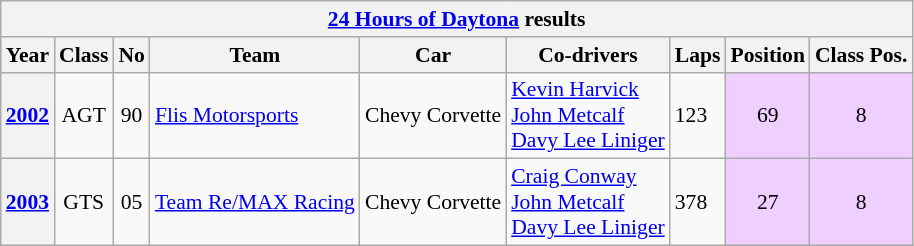<table class="wikitable" style="font-size:90%">
<tr>
<th colspan=45><a href='#'>24 Hours of Daytona</a> results</th>
</tr>
<tr style="background:#abbbdd;">
<th>Year</th>
<th>Class</th>
<th>No</th>
<th>Team</th>
<th>Car</th>
<th>Co-drivers</th>
<th>Laps</th>
<th>Position</th>
<th>Class Pos.</th>
</tr>
<tr>
<th><a href='#'>2002</a></th>
<td align=center>AGT</td>
<td align=center>90</td>
<td> <a href='#'>Flis Motorsports</a></td>
<td>Chevy Corvette</td>
<td> <a href='#'>Kevin Harvick</a><br> <a href='#'>John Metcalf</a><br> <a href='#'>Davy Lee Liniger</a></td>
<td>123</td>
<td style="background:#EFCFFF;" align=center>69 </td>
<td style="background:#EFCFFF;" align=center>8 </td>
</tr>
<tr>
<th><a href='#'>2003</a></th>
<td align=center>GTS</td>
<td align=center>05</td>
<td> <a href='#'>Team Re/MAX Racing</a></td>
<td>Chevy Corvette</td>
<td> <a href='#'>Craig Conway</a><br> <a href='#'>John Metcalf</a><br> <a href='#'>Davy Lee Liniger</a></td>
<td>378</td>
<td style="background:#EFCFFF;" align=center>27 </td>
<td style="background:#EFCFFF;" align=center>8 </td>
</tr>
</table>
